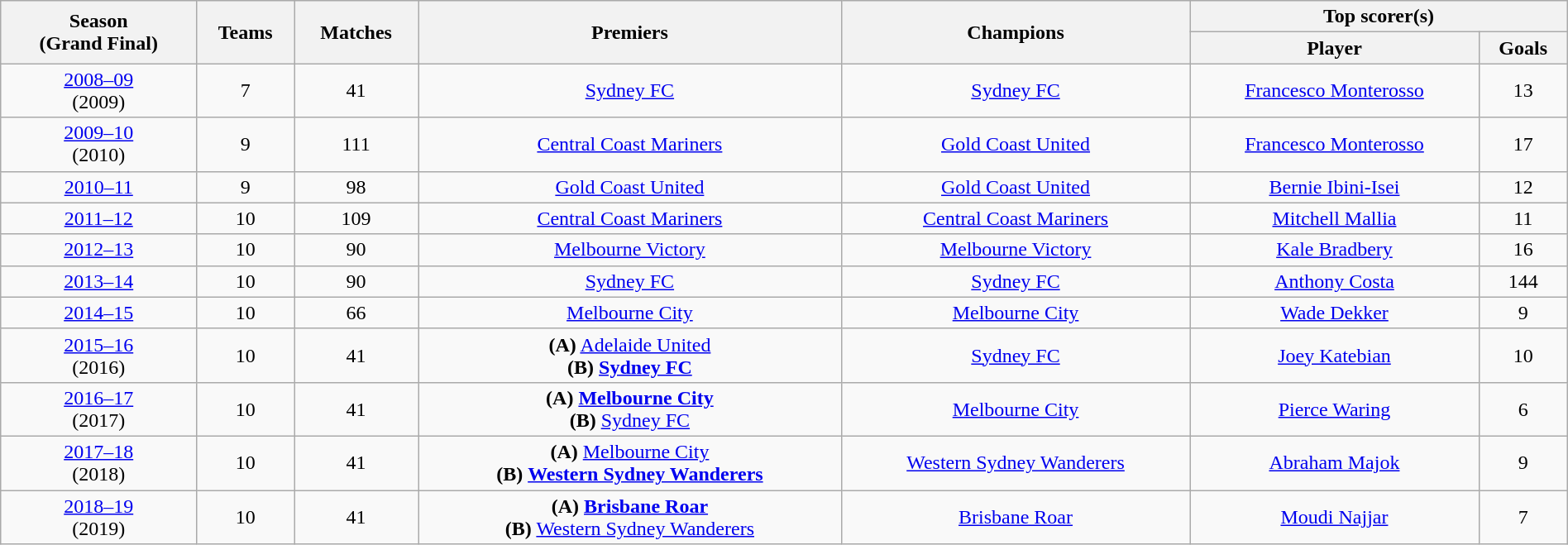<table class="wikitable sortable" style="text-align: center" width="100%">
<tr>
<th rowspan=2>Season<br>(Grand Final)</th>
<th rowspan=2>Teams</th>
<th rowspan=2>Matches</th>
<th rowspan=2>Premiers</th>
<th rowspan=2>Champions</th>
<th colspan=2>Top scorer(s)</th>
</tr>
<tr>
<th>Player</th>
<th>Goals</th>
</tr>
<tr>
<td><a href='#'>2008–09</a><br>(2009)</td>
<td>7</td>
<td>41</td>
<td><a href='#'>Sydney FC</a></td>
<td><a href='#'>Sydney FC</a></td>
<td><a href='#'>Francesco Monterosso</a></td>
<td>13</td>
</tr>
<tr>
<td><a href='#'>2009–10</a><br>(2010)</td>
<td>9</td>
<td>111</td>
<td><a href='#'>Central Coast Mariners</a></td>
<td><a href='#'>Gold Coast United</a></td>
<td><a href='#'>Francesco Monterosso</a></td>
<td>17</td>
</tr>
<tr>
<td><a href='#'>2010–11</a></td>
<td>9</td>
<td>98</td>
<td><a href='#'>Gold Coast United</a></td>
<td><a href='#'>Gold Coast United</a></td>
<td><a href='#'>Bernie Ibini-Isei</a></td>
<td>12</td>
</tr>
<tr>
<td><a href='#'>2011–12</a></td>
<td>10</td>
<td>109</td>
<td><a href='#'>Central Coast Mariners</a></td>
<td><a href='#'>Central Coast Mariners</a></td>
<td><a href='#'>Mitchell Mallia</a></td>
<td>11</td>
</tr>
<tr>
<td><a href='#'>2012–13</a></td>
<td>10</td>
<td>90</td>
<td><a href='#'>Melbourne Victory</a></td>
<td><a href='#'>Melbourne Victory</a></td>
<td><a href='#'>Kale Bradbery</a></td>
<td>16</td>
</tr>
<tr>
<td><a href='#'>2013–14</a></td>
<td>10</td>
<td>90</td>
<td><a href='#'>Sydney FC</a></td>
<td><a href='#'>Sydney FC</a></td>
<td><a href='#'>Anthony Costa</a></td>
<td>144</td>
</tr>
<tr>
<td><a href='#'>2014–15</a></td>
<td>10</td>
<td>66</td>
<td><a href='#'>Melbourne City</a></td>
<td><a href='#'>Melbourne City</a></td>
<td><a href='#'>Wade Dekker</a></td>
<td>9</td>
</tr>
<tr>
<td><a href='#'>2015–16</a><br>(2016)</td>
<td>10</td>
<td>41</td>
<td><strong>(A)</strong> <a href='#'>Adelaide United</a><br><strong>(B)</strong> <strong><a href='#'>Sydney FC</a></strong></td>
<td><a href='#'>Sydney FC</a></td>
<td><a href='#'>Joey Katebian</a></td>
<td>10</td>
</tr>
<tr>
<td><a href='#'>2016–17</a><br>(2017)</td>
<td>10</td>
<td>41</td>
<td><strong>(A)</strong> <strong><a href='#'>Melbourne City</a></strong><br><strong>(B)</strong> <a href='#'>Sydney FC</a></td>
<td><a href='#'>Melbourne City</a></td>
<td><a href='#'>Pierce Waring</a></td>
<td>6</td>
</tr>
<tr>
<td><a href='#'>2017–18</a><br>(2018)</td>
<td>10</td>
<td>41</td>
<td><strong>(A)</strong> <a href='#'>Melbourne City</a><br><strong>(B)</strong> <strong><a href='#'>Western Sydney Wanderers</a></strong></td>
<td><a href='#'>Western Sydney Wanderers</a></td>
<td><a href='#'>Abraham Majok</a></td>
<td>9</td>
</tr>
<tr>
<td><a href='#'>2018–19</a><br>(2019)</td>
<td>10</td>
<td>41</td>
<td><strong>(A)</strong> <strong><a href='#'>Brisbane Roar</a></strong><br><strong>(B)</strong> <a href='#'>Western Sydney Wanderers</a></td>
<td><a href='#'>Brisbane Roar</a></td>
<td><a href='#'>Moudi Najjar</a></td>
<td>7</td>
</tr>
</table>
